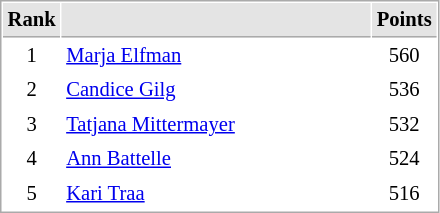<table cellspacing="1" cellpadding="3" style="border:1px solid #AAAAAA;font-size:86%">
<tr bgcolor="#E4E4E4">
<th style="border-bottom:1px solid #AAAAAA" width=10>Rank</th>
<th style="border-bottom:1px solid #AAAAAA" width=200></th>
<th style="border-bottom:1px solid #AAAAAA" width=20>Points</th>
</tr>
<tr>
<td align="center">1</td>
<td> <a href='#'>Marja Elfman</a></td>
<td align=center>560</td>
</tr>
<tr>
<td align="center">2</td>
<td> <a href='#'>Candice Gilg</a></td>
<td align=center>536</td>
</tr>
<tr>
<td align="center">3</td>
<td> <a href='#'>Tatjana Mittermayer</a></td>
<td align=center>532</td>
</tr>
<tr>
<td align="center">4</td>
<td> <a href='#'>Ann Battelle</a></td>
<td align=center>524</td>
</tr>
<tr>
<td align="center">5</td>
<td> <a href='#'>Kari Traa</a></td>
<td align=center>516</td>
</tr>
</table>
